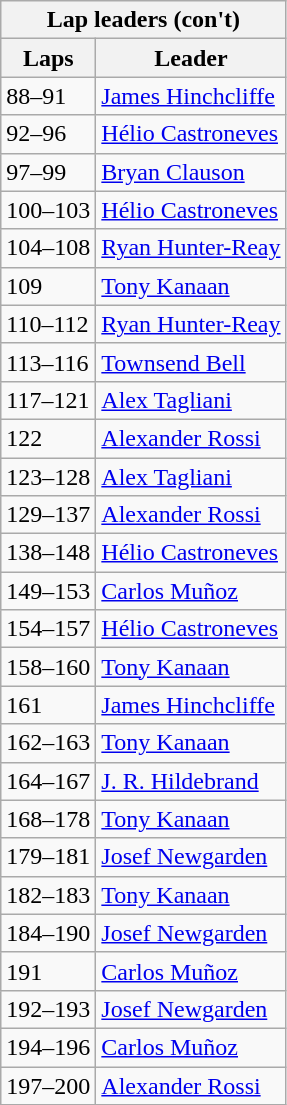<table class="wikitable">
<tr>
<th colspan=2>Lap leaders (con't)</th>
</tr>
<tr>
<th>Laps</th>
<th>Leader</th>
</tr>
<tr>
<td>88–91</td>
<td><a href='#'>James Hinchcliffe</a></td>
</tr>
<tr>
<td>92–96</td>
<td><a href='#'>Hélio Castroneves</a></td>
</tr>
<tr>
<td>97–99</td>
<td><a href='#'>Bryan Clauson</a></td>
</tr>
<tr>
<td>100–103</td>
<td><a href='#'>Hélio Castroneves</a></td>
</tr>
<tr>
<td>104–108</td>
<td><a href='#'>Ryan Hunter-Reay</a></td>
</tr>
<tr>
<td>109</td>
<td><a href='#'>Tony Kanaan</a></td>
</tr>
<tr>
<td>110–112</td>
<td><a href='#'>Ryan Hunter-Reay</a></td>
</tr>
<tr>
<td>113–116</td>
<td><a href='#'>Townsend Bell</a></td>
</tr>
<tr>
<td>117–121</td>
<td><a href='#'>Alex Tagliani</a></td>
</tr>
<tr>
<td>122</td>
<td><a href='#'>Alexander Rossi</a></td>
</tr>
<tr>
<td>123–128</td>
<td><a href='#'>Alex Tagliani</a></td>
</tr>
<tr>
<td>129–137</td>
<td><a href='#'>Alexander Rossi</a></td>
</tr>
<tr>
<td>138–148</td>
<td><a href='#'>Hélio Castroneves</a></td>
</tr>
<tr>
<td>149–153</td>
<td><a href='#'>Carlos Muñoz</a></td>
</tr>
<tr>
<td>154–157</td>
<td><a href='#'>Hélio Castroneves</a></td>
</tr>
<tr>
<td>158–160</td>
<td><a href='#'>Tony Kanaan</a></td>
</tr>
<tr>
<td>161</td>
<td><a href='#'>James Hinchcliffe</a></td>
</tr>
<tr>
<td>162–163</td>
<td><a href='#'>Tony Kanaan</a></td>
</tr>
<tr>
<td>164–167</td>
<td><a href='#'>J. R. Hildebrand</a></td>
</tr>
<tr>
<td>168–178</td>
<td><a href='#'>Tony Kanaan</a></td>
</tr>
<tr>
<td>179–181</td>
<td><a href='#'>Josef Newgarden</a></td>
</tr>
<tr>
<td>182–183</td>
<td><a href='#'>Tony Kanaan</a></td>
</tr>
<tr>
<td>184–190</td>
<td><a href='#'>Josef Newgarden</a></td>
</tr>
<tr>
<td>191</td>
<td><a href='#'>Carlos Muñoz</a></td>
</tr>
<tr>
<td>192–193</td>
<td><a href='#'>Josef Newgarden</a></td>
</tr>
<tr>
<td>194–196</td>
<td><a href='#'>Carlos Muñoz</a></td>
</tr>
<tr>
<td>197–200</td>
<td><a href='#'>Alexander Rossi</a></td>
</tr>
</table>
